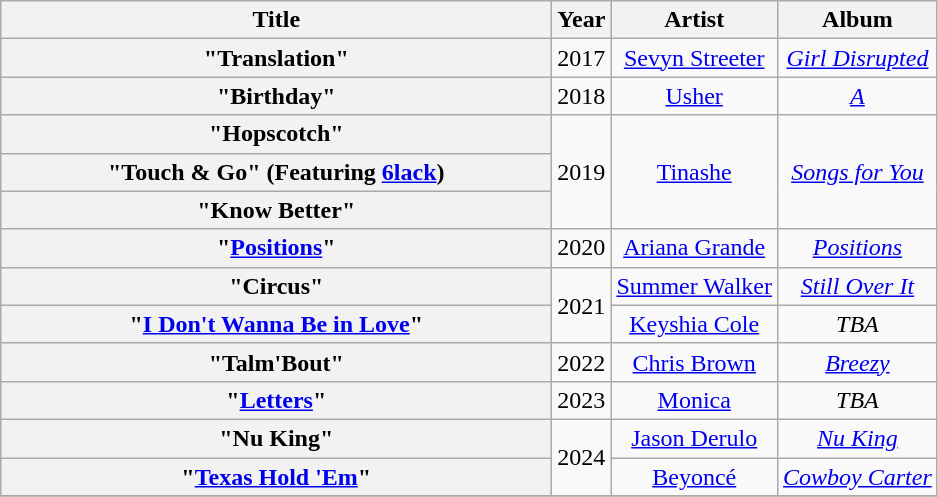<table class="wikitable plainrowheaders" style="text-align:center;">
<tr>
<th scope="col" style="width:22.5em;">Title</th>
<th scope="col">Year</th>
<th scope="col">Artist</th>
<th scope="col">Album</th>
</tr>
<tr>
<th scope="row">"Translation"</th>
<td>2017</td>
<td><a href='#'>Sevyn Streeter</a></td>
<td><em><a href='#'>Girl Disrupted</a></em></td>
</tr>
<tr>
<th scope="row">"Birthday"</th>
<td>2018</td>
<td><a href='#'>Usher</a></td>
<td><em><a href='#'>A</a></em></td>
</tr>
<tr>
<th scope="row">"Hopscotch"</th>
<td rowspan="3">2019</td>
<td rowspan="3"><a href='#'>Tinashe</a></td>
<td rowspan="3"><em><a href='#'>Songs for You</a></em></td>
</tr>
<tr>
<th scope="row">"Touch & Go" (Featuring <a href='#'>6lack</a>)</th>
</tr>
<tr>
<th scope="row">"Know Better"</th>
</tr>
<tr>
<th scope="row">"<a href='#'>Positions</a>"</th>
<td>2020</td>
<td><a href='#'>Ariana Grande</a></td>
<td><em><a href='#'>Positions</a></em></td>
</tr>
<tr>
<th scope="row">"Circus"</th>
<td rowspan="2">2021</td>
<td><a href='#'>Summer Walker</a></td>
<td><em><a href='#'>Still Over It</a></em></td>
</tr>
<tr>
<th scope="row">"<a href='#'>I Don't Wanna Be in Love</a>"</th>
<td><a href='#'>Keyshia Cole</a></td>
<td><em>TBA</em></td>
</tr>
<tr>
<th scope="row">"Talm'Bout"</th>
<td>2022</td>
<td><a href='#'>Chris Brown</a></td>
<td><em><a href='#'>Breezy</a></em></td>
</tr>
<tr>
<th scope="row">"<a href='#'>Letters</a>"</th>
<td>2023</td>
<td><a href='#'>Monica</a></td>
<td><em>TBA</em></td>
</tr>
<tr>
<th scope="row">"Nu King"</th>
<td rowspan="2">2024</td>
<td><a href='#'>Jason Derulo</a></td>
<td><em><a href='#'>Nu King</a></em></td>
</tr>
<tr>
<th scope="row">"<a href='#'>Texas Hold 'Em</a>"</th>
<td><a href='#'>Beyoncé</a></td>
<td><em><a href='#'>Cowboy Carter</a></em></td>
</tr>
<tr>
</tr>
</table>
